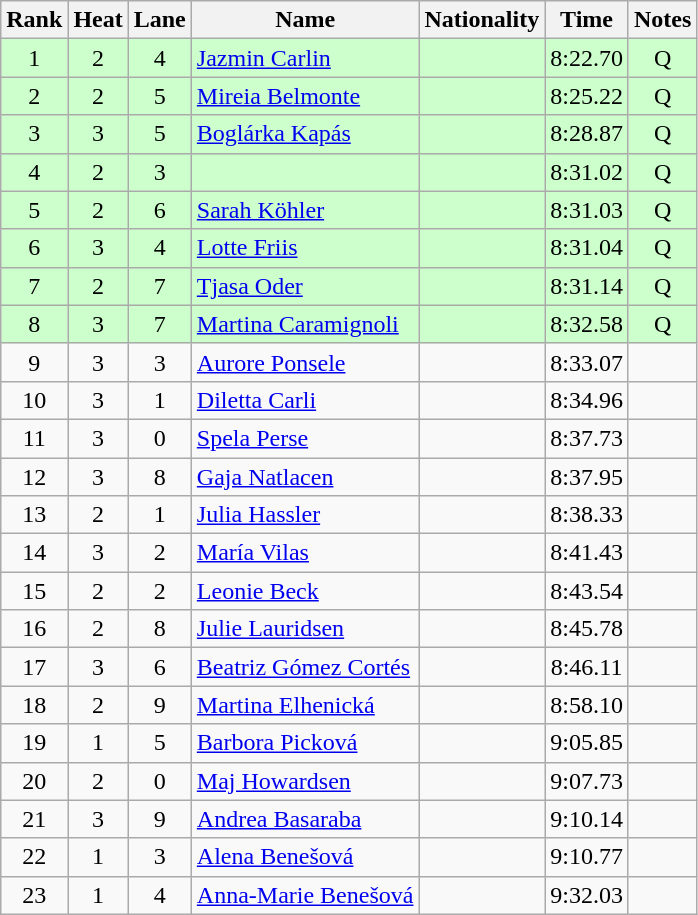<table class="wikitable sortable" style="text-align:center">
<tr>
<th>Rank</th>
<th>Heat</th>
<th>Lane</th>
<th>Name</th>
<th>Nationality</th>
<th>Time</th>
<th>Notes</th>
</tr>
<tr bgcolor=ccffcc>
<td>1</td>
<td>2</td>
<td>4</td>
<td align=left><a href='#'>Jazmin Carlin</a></td>
<td align=left></td>
<td>8:22.70</td>
<td>Q</td>
</tr>
<tr bgcolor=ccffcc>
<td>2</td>
<td>2</td>
<td>5</td>
<td align=left><a href='#'>Mireia Belmonte</a></td>
<td align=left></td>
<td>8:25.22</td>
<td>Q</td>
</tr>
<tr bgcolor=ccffcc>
<td>3</td>
<td>3</td>
<td>5</td>
<td align=left><a href='#'>Boglárka Kapás</a></td>
<td align=left></td>
<td>8:28.87</td>
<td>Q</td>
</tr>
<tr bgcolor=ccffcc>
<td>4</td>
<td>2</td>
<td>3</td>
<td align=left></td>
<td align=left></td>
<td>8:31.02</td>
<td>Q</td>
</tr>
<tr bgcolor=ccffcc>
<td>5</td>
<td>2</td>
<td>6</td>
<td align=left><a href='#'>Sarah Köhler</a></td>
<td align=left></td>
<td>8:31.03</td>
<td>Q</td>
</tr>
<tr bgcolor=ccffcc>
<td>6</td>
<td>3</td>
<td>4</td>
<td align=left><a href='#'>Lotte Friis</a></td>
<td align=left></td>
<td>8:31.04</td>
<td>Q</td>
</tr>
<tr bgcolor=ccffcc>
<td>7</td>
<td>2</td>
<td>7</td>
<td align=left><a href='#'>Tjasa Oder</a></td>
<td align=left></td>
<td>8:31.14</td>
<td>Q</td>
</tr>
<tr bgcolor=ccffcc>
<td>8</td>
<td>3</td>
<td>7</td>
<td align=left><a href='#'>Martina Caramignoli</a></td>
<td align=left></td>
<td>8:32.58</td>
<td>Q</td>
</tr>
<tr>
<td>9</td>
<td>3</td>
<td>3</td>
<td align=left><a href='#'>Aurore Ponsele</a></td>
<td align=left></td>
<td>8:33.07</td>
<td></td>
</tr>
<tr>
<td>10</td>
<td>3</td>
<td>1</td>
<td align=left><a href='#'>Diletta Carli</a></td>
<td align=left></td>
<td>8:34.96</td>
<td></td>
</tr>
<tr>
<td>11</td>
<td>3</td>
<td>0</td>
<td align=left><a href='#'>Spela Perse</a></td>
<td align=left></td>
<td>8:37.73</td>
<td></td>
</tr>
<tr>
<td>12</td>
<td>3</td>
<td>8</td>
<td align=left><a href='#'>Gaja Natlacen</a></td>
<td align=left></td>
<td>8:37.95</td>
<td></td>
</tr>
<tr>
<td>13</td>
<td>2</td>
<td>1</td>
<td align=left><a href='#'>Julia Hassler</a></td>
<td align=left></td>
<td>8:38.33</td>
<td></td>
</tr>
<tr>
<td>14</td>
<td>3</td>
<td>2</td>
<td align=left><a href='#'>María Vilas</a></td>
<td align=left></td>
<td>8:41.43</td>
<td></td>
</tr>
<tr>
<td>15</td>
<td>2</td>
<td>2</td>
<td align=left><a href='#'>Leonie Beck</a></td>
<td align=left></td>
<td>8:43.54</td>
<td></td>
</tr>
<tr>
<td>16</td>
<td>2</td>
<td>8</td>
<td align=left><a href='#'>Julie Lauridsen</a></td>
<td align=left></td>
<td>8:45.78</td>
<td></td>
</tr>
<tr>
<td>17</td>
<td>3</td>
<td>6</td>
<td align=left><a href='#'>Beatriz Gómez Cortés</a></td>
<td align=left></td>
<td>8:46.11</td>
<td></td>
</tr>
<tr>
<td>18</td>
<td>2</td>
<td>9</td>
<td align=left><a href='#'>Martina Elhenická</a></td>
<td align=left></td>
<td>8:58.10</td>
<td></td>
</tr>
<tr>
<td>19</td>
<td>1</td>
<td>5</td>
<td align=left><a href='#'>Barbora Picková</a></td>
<td align=left></td>
<td>9:05.85</td>
<td></td>
</tr>
<tr>
<td>20</td>
<td>2</td>
<td>0</td>
<td align=left><a href='#'>Maj Howardsen</a></td>
<td align=left></td>
<td>9:07.73</td>
<td></td>
</tr>
<tr>
<td>21</td>
<td>3</td>
<td>9</td>
<td align=left><a href='#'>Andrea Basaraba</a></td>
<td align=left></td>
<td>9:10.14</td>
<td></td>
</tr>
<tr>
<td>22</td>
<td>1</td>
<td>3</td>
<td align=left><a href='#'>Alena Benešová</a></td>
<td align=left></td>
<td>9:10.77</td>
<td></td>
</tr>
<tr>
<td>23</td>
<td>1</td>
<td>4</td>
<td align=left><a href='#'>Anna-Marie Benešová</a></td>
<td align=left></td>
<td>9:32.03</td>
<td></td>
</tr>
</table>
